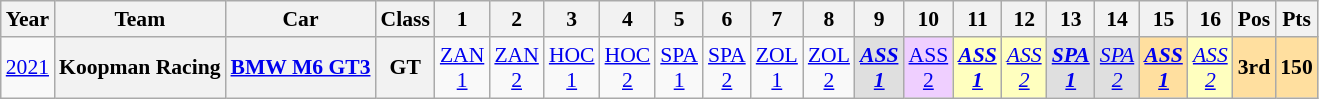<table class="wikitable" style="text-align:center; font-size:90%">
<tr>
<th>Year</th>
<th>Team</th>
<th>Car</th>
<th>Class</th>
<th>1</th>
<th>2</th>
<th>3</th>
<th>4</th>
<th>5</th>
<th>6</th>
<th>7</th>
<th>8</th>
<th>9</th>
<th>10</th>
<th>11</th>
<th>12</th>
<th>13</th>
<th>14</th>
<th>15</th>
<th>16</th>
<th>Pos</th>
<th>Pts</th>
</tr>
<tr>
<td><a href='#'>2021</a></td>
<th>Koopman Racing</th>
<th><a href='#'>BMW M6 GT3</a></th>
<th>GT</th>
<td><a href='#'>ZAN<br>1</a></td>
<td><a href='#'>ZAN<br>2</a></td>
<td><a href='#'>HOC<br>1</a></td>
<td><a href='#'>HOC<br>2</a></td>
<td><a href='#'>SPA<br>1</a></td>
<td><a href='#'>SPA<br>2</a></td>
<td><a href='#'>ZOL<br>1</a></td>
<td><a href='#'>ZOL<br>2</a></td>
<td style="background:#DFDFDF;"><strong><em><a href='#'>ASS<br>1</a></em></strong><br></td>
<td style="background:#EFCFFF;"><a href='#'>ASS<br>2</a><br></td>
<td style="background:#FFFFBF;"><strong><em><a href='#'>ASS<br>1</a></em></strong><br></td>
<td style="background:#FFFFBF;"><em><a href='#'>ASS<br>2</a></em><br></td>
<td style="background:#DFDFDF;"><strong><em><a href='#'>SPA<br>1</a></em></strong><br></td>
<td style="background:#DFDFDF;"><em><a href='#'>SPA<br>2</a></em><br></td>
<td style="background:#FFDF9F;"><strong><em><a href='#'>ASS<br>1</a></em></strong><br></td>
<td style="background:#FFFFBF;"><em><a href='#'>ASS<br>2</a></em><br></td>
<th style="background:#FFDF9F;">3rd</th>
<th style="background:#FFDF9F;">150</th>
</tr>
</table>
